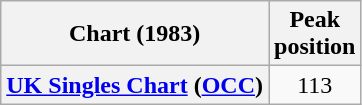<table class="wikitable plainrowheaders" style="text-align:center">
<tr>
<th>Chart (1983)</th>
<th>Peak<br>position</th>
</tr>
<tr>
<th scope="row"><a href='#'>UK Singles Chart</a> (<a href='#'>OCC</a>)</th>
<td>113</td>
</tr>
</table>
